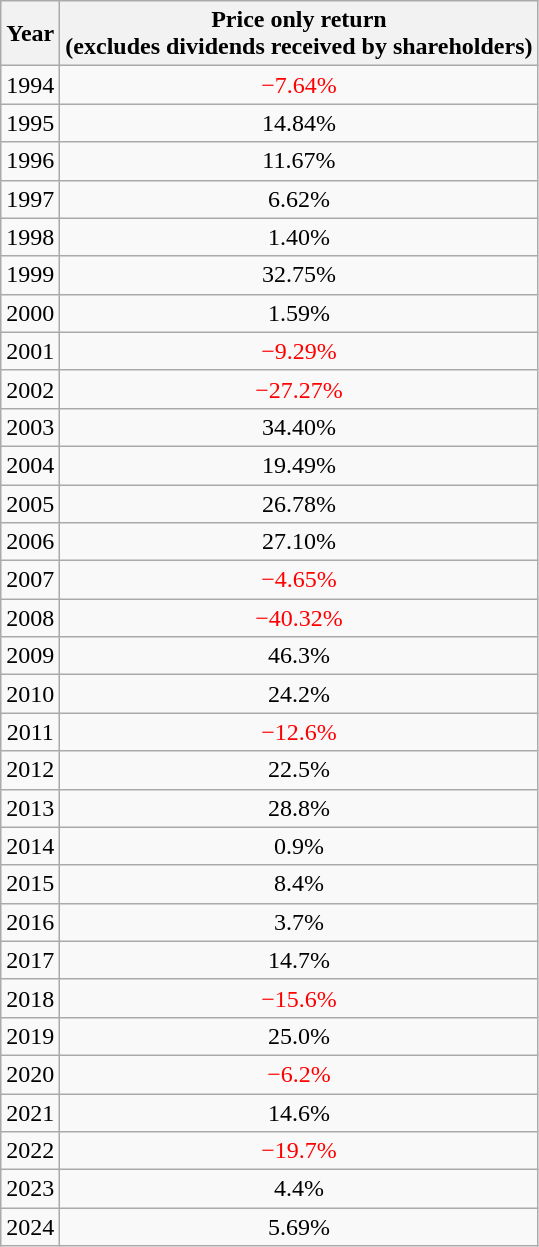<table class="wikitable sortable" style="text-align:center">
<tr>
<th>Year</th>
<th>Price only return<br>(excludes dividends received by shareholders)</th>
</tr>
<tr>
<td>1994</td>
<td style="color:red">−7.64%</td>
</tr>
<tr>
<td>1995</td>
<td>14.84%</td>
</tr>
<tr>
<td>1996</td>
<td>11.67%</td>
</tr>
<tr>
<td>1997</td>
<td>6.62%</td>
</tr>
<tr>
<td>1998</td>
<td>1.40%</td>
</tr>
<tr>
<td>1999</td>
<td>32.75%</td>
</tr>
<tr>
<td>2000</td>
<td>1.59%</td>
</tr>
<tr>
<td>2001</td>
<td style="color:red">−9.29%</td>
</tr>
<tr>
<td>2002</td>
<td style="color:red">−27.27%</td>
</tr>
<tr>
<td>2003</td>
<td>34.40%</td>
</tr>
<tr>
<td>2004</td>
<td>19.49%</td>
</tr>
<tr>
<td>2005</td>
<td>26.78%</td>
</tr>
<tr>
<td>2006</td>
<td>27.10%</td>
</tr>
<tr>
<td>2007</td>
<td style="color:red">−4.65%</td>
</tr>
<tr>
<td>2008</td>
<td style="color:red">−40.32%</td>
</tr>
<tr>
<td>2009</td>
<td>46.3%</td>
</tr>
<tr>
<td>2010</td>
<td>24.2%</td>
</tr>
<tr>
<td>2011</td>
<td style="color:red">−12.6%</td>
</tr>
<tr>
<td>2012</td>
<td>22.5%</td>
</tr>
<tr>
<td>2013</td>
<td>28.8%</td>
</tr>
<tr>
<td>2014</td>
<td>0.9%</td>
</tr>
<tr>
<td>2015</td>
<td>8.4%</td>
</tr>
<tr>
<td>2016</td>
<td>3.7%</td>
</tr>
<tr>
<td>2017</td>
<td>14.7%</td>
</tr>
<tr>
<td>2018</td>
<td style="color:red">−15.6%</td>
</tr>
<tr>
<td>2019</td>
<td>25.0%</td>
</tr>
<tr>
<td>2020</td>
<td style="color:red">−6.2%</td>
</tr>
<tr>
<td>2021</td>
<td>14.6%</td>
</tr>
<tr>
<td>2022</td>
<td style="color:red">−19.7%</td>
</tr>
<tr>
<td>2023</td>
<td>4.4%</td>
</tr>
<tr>
<td>2024</td>
<td>5.69%</td>
</tr>
</table>
